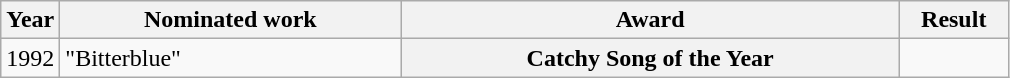<table class="wikitable plainrowheaders">
<tr>
<th scope="col">Year</th>
<th scope="col" style="width:220px;">Nominated work</th>
<th scope="col" style="width:325px;">Award</th>
<th scope="col" style="width:65px;">Result</th>
</tr>
<tr>
<td style="text-align:center;">1992</td>
<td>"Bitterblue"</td>
<th scope="row">Catchy Song of the Year</th>
<td></td>
</tr>
</table>
